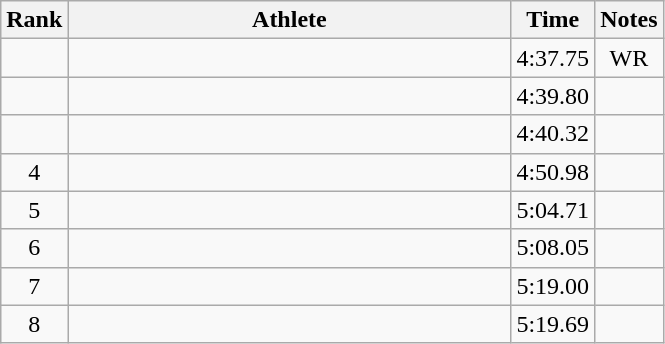<table class="wikitable" style="text-align:center">
<tr>
<th>Rank</th>
<th Style="width:18em">Athlete</th>
<th>Time</th>
<th>Notes</th>
</tr>
<tr>
<td></td>
<td style="text-align:left"></td>
<td>4:37.75</td>
<td>WR</td>
</tr>
<tr>
<td></td>
<td style="text-align:left"></td>
<td>4:39.80</td>
<td></td>
</tr>
<tr>
<td></td>
<td style="text-align:left"></td>
<td>4:40.32</td>
<td></td>
</tr>
<tr>
<td>4</td>
<td style="text-align:left"></td>
<td>4:50.98</td>
<td></td>
</tr>
<tr>
<td>5</td>
<td style="text-align:left"></td>
<td>5:04.71</td>
<td></td>
</tr>
<tr>
<td>6</td>
<td style="text-align:left"></td>
<td>5:08.05</td>
<td></td>
</tr>
<tr>
<td>7</td>
<td style="text-align:left"></td>
<td>5:19.00</td>
<td></td>
</tr>
<tr>
<td>8</td>
<td style="text-align:left"></td>
<td>5:19.69</td>
<td></td>
</tr>
</table>
